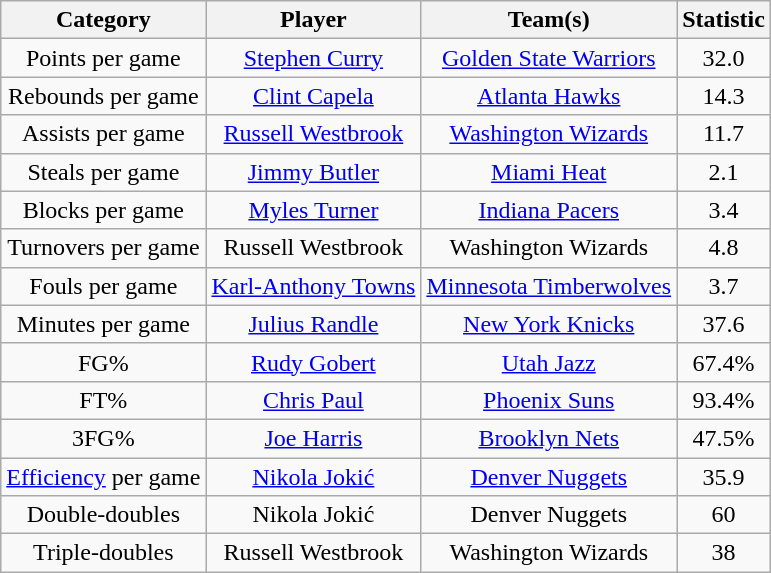<table class="wikitable" style="text-align:center">
<tr>
<th>Category</th>
<th>Player</th>
<th>Team(s)</th>
<th>Statistic</th>
</tr>
<tr>
<td>Points per game</td>
<td><a href='#'>Stephen Curry</a></td>
<td><a href='#'>Golden State Warriors</a></td>
<td>32.0</td>
</tr>
<tr>
<td>Rebounds per game</td>
<td><a href='#'>Clint Capela</a></td>
<td><a href='#'>Atlanta Hawks</a></td>
<td>14.3</td>
</tr>
<tr>
<td>Assists per game</td>
<td><a href='#'>Russell Westbrook</a></td>
<td><a href='#'>Washington Wizards</a></td>
<td>11.7</td>
</tr>
<tr>
<td>Steals per game</td>
<td><a href='#'>Jimmy Butler</a></td>
<td><a href='#'>Miami Heat</a></td>
<td>2.1</td>
</tr>
<tr>
<td>Blocks per game</td>
<td><a href='#'>Myles Turner</a></td>
<td><a href='#'>Indiana Pacers</a></td>
<td>3.4</td>
</tr>
<tr>
<td>Turnovers per game</td>
<td>Russell Westbrook</td>
<td>Washington Wizards</td>
<td>4.8</td>
</tr>
<tr>
<td>Fouls per game</td>
<td><a href='#'>Karl-Anthony Towns</a></td>
<td><a href='#'>Minnesota Timberwolves</a></td>
<td>3.7</td>
</tr>
<tr>
<td>Minutes per game</td>
<td><a href='#'>Julius Randle</a></td>
<td><a href='#'>New York Knicks</a></td>
<td>37.6</td>
</tr>
<tr>
<td>FG%</td>
<td><a href='#'>Rudy Gobert</a></td>
<td><a href='#'>Utah Jazz</a></td>
<td>67.4%</td>
</tr>
<tr>
<td>FT%</td>
<td><a href='#'>Chris Paul</a></td>
<td><a href='#'>Phoenix Suns</a></td>
<td>93.4%</td>
</tr>
<tr>
<td>3FG%</td>
<td><a href='#'>Joe Harris</a></td>
<td><a href='#'>Brooklyn Nets</a></td>
<td>47.5%</td>
</tr>
<tr>
<td><a href='#'>Efficiency</a> per game</td>
<td><a href='#'>Nikola Jokić</a></td>
<td><a href='#'>Denver Nuggets</a></td>
<td>35.9</td>
</tr>
<tr>
<td>Double-doubles</td>
<td>Nikola Jokić</td>
<td>Denver Nuggets</td>
<td>60</td>
</tr>
<tr>
<td>Triple-doubles</td>
<td>Russell Westbrook</td>
<td>Washington Wizards</td>
<td>38</td>
</tr>
</table>
